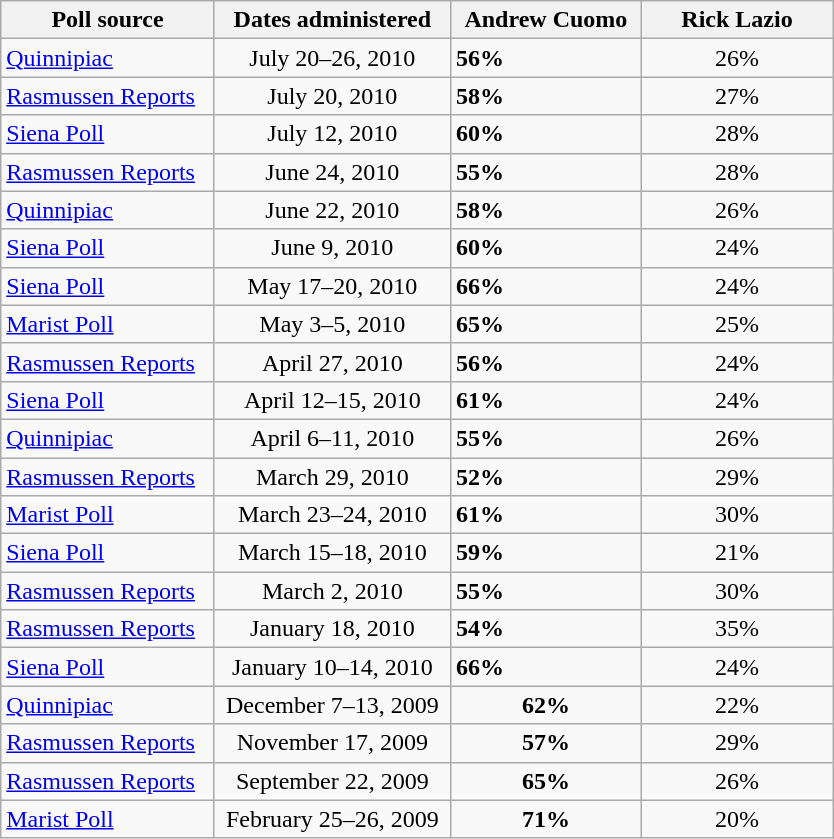<table class="wikitable">
<tr valign=bottom>
<th style="width:135px;">Poll source</th>
<th style="width:150px;">Dates administered</th>
<th style="width:120px;">Andrew Cuomo</th>
<th style="width:120px;">Rick Lazio</th>
</tr>
<tr>
<td><a href='#'>Quinnipiac</a></td>
<td align=center>July 20–26, 2010</td>
<td><strong>56%</strong></td>
<td align=center>26%</td>
</tr>
<tr>
<td><a href='#'>Rasmussen Reports</a></td>
<td align=center>July 20, 2010</td>
<td><strong>58%</strong></td>
<td align=center>27%</td>
</tr>
<tr>
<td><a href='#'>Siena Poll</a></td>
<td align=center>July 12, 2010</td>
<td><strong>60%</strong></td>
<td align=center>28%</td>
</tr>
<tr>
<td><a href='#'>Rasmussen Reports</a></td>
<td align=center>June 24, 2010</td>
<td><strong>55%</strong></td>
<td align=center>28%</td>
</tr>
<tr>
<td><a href='#'>Quinnipiac</a></td>
<td align=center>June 22, 2010</td>
<td><strong>58%</strong></td>
<td align=center>26%</td>
</tr>
<tr>
<td><a href='#'>Siena Poll</a></td>
<td align=center>June 9, 2010</td>
<td><strong>60%</strong></td>
<td align=center>24%</td>
</tr>
<tr>
<td><a href='#'>Siena Poll</a></td>
<td align=center>May 17–20, 2010</td>
<td><strong>66%</strong></td>
<td align=center>24%</td>
</tr>
<tr>
<td><a href='#'>Marist Poll</a></td>
<td align=center>May 3–5, 2010</td>
<td><strong>65%</strong></td>
<td align=center>25%</td>
</tr>
<tr>
<td><a href='#'>Rasmussen Reports</a></td>
<td align=center>April 27, 2010</td>
<td><strong>56%</strong></td>
<td align=center>24%</td>
</tr>
<tr>
<td><a href='#'>Siena Poll</a></td>
<td align=center>April 12–15, 2010</td>
<td><strong>61%</strong></td>
<td align=center>24%</td>
</tr>
<tr>
<td><a href='#'>Quinnipiac</a></td>
<td align=center>April 6–11, 2010</td>
<td><strong>55%</strong></td>
<td align=center>26%</td>
</tr>
<tr>
<td><a href='#'>Rasmussen Reports</a></td>
<td align=center>March 29, 2010</td>
<td><strong>52%</strong></td>
<td align=center>29%</td>
</tr>
<tr>
<td><a href='#'>Marist Poll</a></td>
<td align=center>March 23–24, 2010</td>
<td><strong>61%</strong></td>
<td align=center>30%</td>
</tr>
<tr>
<td><a href='#'>Siena Poll</a></td>
<td align=center>March 15–18, 2010</td>
<td><strong>59%</strong></td>
<td align=center>21%</td>
</tr>
<tr>
<td><a href='#'>Rasmussen Reports</a></td>
<td align=center>March 2, 2010</td>
<td><strong>55%</strong></td>
<td align=center>30%</td>
</tr>
<tr>
<td><a href='#'>Rasmussen Reports</a></td>
<td align=center>January 18, 2010</td>
<td><strong>54%</strong></td>
<td align=center>35%</td>
</tr>
<tr>
<td><a href='#'>Siena Poll</a></td>
<td align=center>January 10–14, 2010</td>
<td><strong>66%</strong></td>
<td align=center>24%</td>
</tr>
<tr>
<td><a href='#'>Quinnipiac</a></td>
<td align=center>December 7–13, 2009</td>
<td align=center ><strong>62%</strong></td>
<td align=center>22%</td>
</tr>
<tr>
<td><a href='#'>Rasmussen Reports</a></td>
<td align=center>November 17, 2009</td>
<td align=center ><strong>57%</strong></td>
<td align=center>29%</td>
</tr>
<tr>
<td><a href='#'>Rasmussen Reports</a></td>
<td align=center>September 22, 2009</td>
<td align=center ><strong>65%</strong></td>
<td align=center>26%</td>
</tr>
<tr>
<td><a href='#'>Marist Poll</a></td>
<td align=center>February 25–26, 2009</td>
<td align=center ><strong>71%</strong></td>
<td align=center>20%</td>
</tr>
</table>
